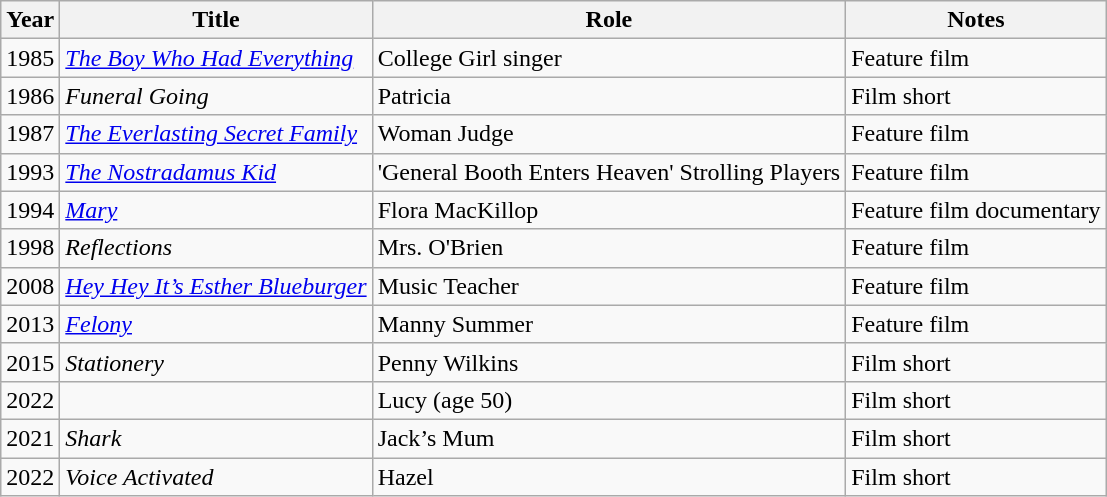<table class="wikitable sortable">
<tr>
<th>Year</th>
<th>Title</th>
<th>Role</th>
<th class="unsortable">Notes</th>
</tr>
<tr>
<td>1985</td>
<td><em><a href='#'>The Boy Who Had Everything</a></em></td>
<td>College Girl singer</td>
<td>Feature film</td>
</tr>
<tr>
<td>1986</td>
<td><em>Funeral Going</em></td>
<td>Patricia</td>
<td>Film short</td>
</tr>
<tr>
<td>1987</td>
<td><em><a href='#'>The Everlasting Secret Family</a></em></td>
<td>Woman Judge</td>
<td>Feature film</td>
</tr>
<tr>
<td>1993</td>
<td><em><a href='#'>The Nostradamus Kid</a></em></td>
<td>'General Booth Enters Heaven' Strolling Players</td>
<td>Feature film</td>
</tr>
<tr>
<td>1994</td>
<td><em><a href='#'>Mary</a></em></td>
<td>Flora MacKillop</td>
<td>Feature film documentary</td>
</tr>
<tr>
<td>1998</td>
<td><em>Reflections</em></td>
<td>Mrs. O'Brien</td>
<td>Feature film</td>
</tr>
<tr>
<td>2008</td>
<td><em><a href='#'>Hey Hey It’s Esther Blueburger</a></em></td>
<td>Music Teacher</td>
<td>Feature film</td>
</tr>
<tr>
<td>2013</td>
<td><em><a href='#'>Felony</a></em></td>
<td>Manny Summer</td>
<td>Feature film</td>
</tr>
<tr>
<td>2015</td>
<td><em>Stationery</em></td>
<td>Penny Wilkins</td>
<td>Film short</td>
</tr>
<tr>
<td>2022</td>
<td><em></em></td>
<td>Lucy (age 50)</td>
<td>Film short</td>
</tr>
<tr>
<td>2021</td>
<td><em>Shark</em></td>
<td>Jack’s Mum</td>
<td>Film short</td>
</tr>
<tr>
<td>2022</td>
<td><em>Voice Activated</em></td>
<td>Hazel</td>
<td>Film short</td>
</tr>
</table>
